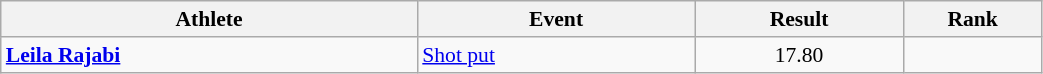<table class="wikitable" width="55%" style="text-align:center; font-size:90%">
<tr>
<th width="30%">Athlete</th>
<th width="20%">Event</th>
<th width="15%">Result</th>
<th width="10%">Rank</th>
</tr>
<tr>
<td align="left"><strong><a href='#'>Leila Rajabi</a></strong></td>
<td align="left"><a href='#'>Shot put</a></td>
<td>17.80</td>
<td></td>
</tr>
</table>
